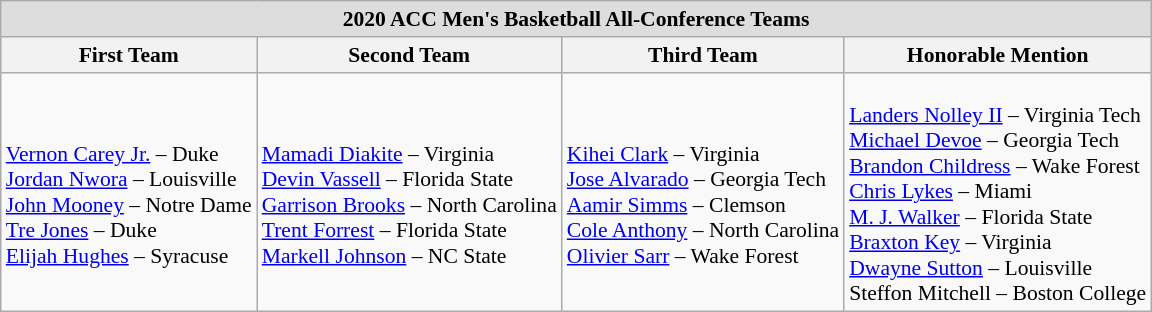<table class="wikitable" style="white-space:nowrap; font-size:90%;">
<tr>
<td colspan="7" style="text-align:center; background:#ddd;"><strong>2020 ACC Men's Basketball All-Conference Teams</strong></td>
</tr>
<tr>
<th>First Team</th>
<th>Second Team</th>
<th>Third Team</th>
<th>Honorable Mention</th>
</tr>
<tr>
<td><br><a href='#'>Vernon Carey Jr.</a> – Duke<br>
<a href='#'>Jordan Nwora</a> – Louisville<br>
<a href='#'>John Mooney</a> – Notre Dame<br>
<a href='#'>Tre Jones</a> – Duke<br>
<a href='#'>Elijah Hughes</a> – Syracuse</td>
<td><br><a href='#'>Mamadi Diakite</a> – Virginia<br>
<a href='#'>Devin Vassell</a> – Florida State<br>
<a href='#'>Garrison Brooks</a> – North Carolina<br>
<a href='#'>Trent Forrest</a> – Florida State<br>
<a href='#'>Markell Johnson</a> – NC State</td>
<td><br><a href='#'>Kihei Clark</a> – Virginia<br>
<a href='#'>Jose Alvarado</a> – Georgia Tech<br>
<a href='#'>Aamir Simms</a> – Clemson<br>
<a href='#'>Cole Anthony</a> – North Carolina<br>
<a href='#'>Olivier Sarr</a> – Wake Forest</td>
<td><br><a href='#'>Landers Nolley II</a> – Virginia Tech<br>
<a href='#'>Michael Devoe</a> – Georgia Tech<br>
<a href='#'>Brandon Childress</a> – Wake Forest<br>
<a href='#'>Chris Lykes</a> – Miami<br>
<a href='#'>M. J. Walker</a> – Florida State<br>
<a href='#'>Braxton Key</a> – Virginia<br>
<a href='#'>Dwayne Sutton</a> – Louisville<br>
Steffon Mitchell – Boston College</td>
</tr>
</table>
